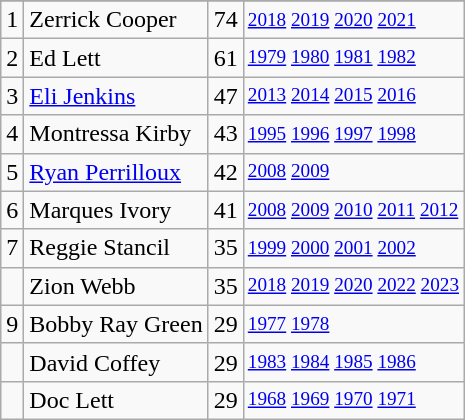<table class="wikitable">
<tr>
</tr>
<tr>
<td>1</td>
<td>Zerrick Cooper</td>
<td>74</td>
<td style="font-size:80%;"><a href='#'>2018</a> <a href='#'>2019</a> <a href='#'>2020</a> <a href='#'>2021</a></td>
</tr>
<tr>
<td>2</td>
<td>Ed Lett</td>
<td>61</td>
<td style="font-size:80%;"><a href='#'>1979</a> <a href='#'>1980</a> <a href='#'>1981</a> <a href='#'>1982</a></td>
</tr>
<tr>
<td>3</td>
<td><a href='#'>Eli Jenkins</a></td>
<td>47</td>
<td style="font-size:80%;"><a href='#'>2013</a> <a href='#'>2014</a> <a href='#'>2015</a> <a href='#'>2016</a></td>
</tr>
<tr>
<td>4</td>
<td>Montressa Kirby</td>
<td>43</td>
<td style="font-size:80%;"><a href='#'>1995</a> <a href='#'>1996</a> <a href='#'>1997</a> <a href='#'>1998</a></td>
</tr>
<tr>
<td>5</td>
<td><a href='#'>Ryan Perrilloux</a></td>
<td>42</td>
<td style="font-size:80%;"><a href='#'>2008</a> <a href='#'>2009</a></td>
</tr>
<tr>
<td>6</td>
<td>Marques Ivory</td>
<td>41</td>
<td style="font-size:80%;"><a href='#'>2008</a> <a href='#'>2009</a> <a href='#'>2010</a> <a href='#'>2011</a> <a href='#'>2012</a></td>
</tr>
<tr>
<td>7</td>
<td>Reggie Stancil</td>
<td>35</td>
<td style="font-size:80%;"><a href='#'>1999</a> <a href='#'>2000</a> <a href='#'>2001</a> <a href='#'>2002</a></td>
</tr>
<tr>
<td></td>
<td>Zion Webb</td>
<td>35</td>
<td style="font-size:80%;"><a href='#'>2018</a> <a href='#'>2019</a> <a href='#'>2020</a> <a href='#'>2022</a> <a href='#'>2023</a></td>
</tr>
<tr>
<td>9</td>
<td>Bobby Ray Green</td>
<td>29</td>
<td style="font-size:80%;"><a href='#'>1977</a> <a href='#'>1978</a></td>
</tr>
<tr>
<td></td>
<td>David Coffey</td>
<td>29</td>
<td style="font-size:80%;"><a href='#'>1983</a> <a href='#'>1984</a> <a href='#'>1985</a> <a href='#'>1986</a></td>
</tr>
<tr>
<td></td>
<td>Doc Lett</td>
<td>29</td>
<td style="font-size:80%;"><a href='#'>1968</a> <a href='#'>1969</a> <a href='#'>1970</a> <a href='#'>1971</a></td>
</tr>
</table>
